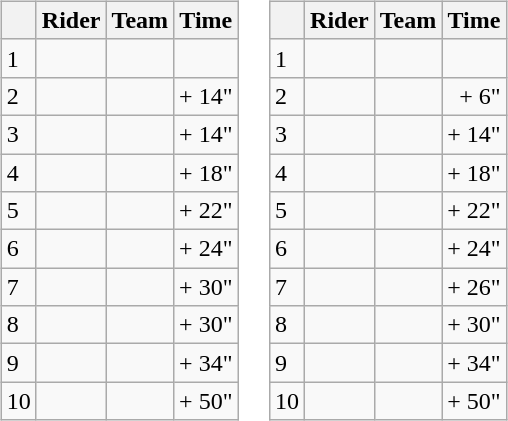<table>
<tr>
<td><br><table class="wikitable">
<tr>
<th></th>
<th>Rider</th>
<th>Team</th>
<th>Time</th>
</tr>
<tr>
<td>1</td>
<td></td>
<td></td>
<td align="right"></td>
</tr>
<tr>
<td>2</td>
<td> </td>
<td></td>
<td align="right">+ 14"</td>
</tr>
<tr>
<td>3</td>
<td></td>
<td></td>
<td align="right">+ 14"</td>
</tr>
<tr>
<td>4</td>
<td></td>
<td></td>
<td align="right">+ 18"</td>
</tr>
<tr>
<td>5</td>
<td></td>
<td></td>
<td align="right">+ 22"</td>
</tr>
<tr>
<td>6</td>
<td></td>
<td></td>
<td align="right">+ 24"</td>
</tr>
<tr>
<td>7</td>
<td></td>
<td></td>
<td align="right">+ 30"</td>
</tr>
<tr>
<td>8</td>
<td></td>
<td></td>
<td align="right">+ 30"</td>
</tr>
<tr>
<td>9</td>
<td></td>
<td></td>
<td align="right">+ 34"</td>
</tr>
<tr>
<td>10</td>
<td></td>
<td></td>
<td align="right">+ 50"</td>
</tr>
</table>
</td>
<td><br><table class="wikitable">
<tr>
<th></th>
<th>Rider</th>
<th>Team</th>
<th>Time</th>
</tr>
<tr>
<td>1</td>
<td> </td>
<td></td>
<td style="text-align:right;"></td>
</tr>
<tr>
<td>2</td>
<td> </td>
<td></td>
<td style="text-align:right;">+ 6"</td>
</tr>
<tr>
<td>3</td>
<td></td>
<td></td>
<td style="text-align:right;">+ 14"</td>
</tr>
<tr>
<td>4</td>
<td></td>
<td></td>
<td style="text-align:right;">+ 18"</td>
</tr>
<tr>
<td>5</td>
<td></td>
<td></td>
<td style="text-align:right;">+ 22"</td>
</tr>
<tr>
<td>6</td>
<td></td>
<td></td>
<td style="text-align:right;">+ 24"</td>
</tr>
<tr>
<td>7</td>
<td></td>
<td></td>
<td style="text-align:right;">+ 26"</td>
</tr>
<tr>
<td>8</td>
<td></td>
<td></td>
<td style="text-align:right;">+ 30"</td>
</tr>
<tr>
<td>9</td>
<td></td>
<td></td>
<td style="text-align:right;">+ 34"</td>
</tr>
<tr>
<td>10</td>
<td></td>
<td></td>
<td style="text-align:right;">+ 50"</td>
</tr>
</table>
</td>
</tr>
</table>
